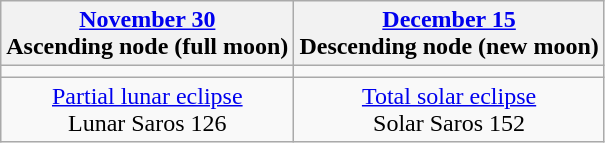<table class="wikitable">
<tr>
<th><a href='#'>November 30</a><br>Ascending node (full moon)<br></th>
<th><a href='#'>December 15</a><br>Descending node (new moon)<br></th>
</tr>
<tr>
<td></td>
<td></td>
</tr>
<tr align=center>
<td><a href='#'>Partial lunar eclipse</a><br>Lunar Saros 126</td>
<td><a href='#'>Total solar eclipse</a><br>Solar Saros 152</td>
</tr>
</table>
